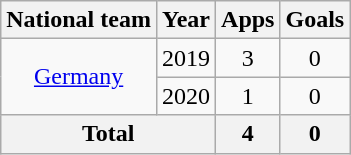<table class="wikitable" style="text-align:center">
<tr>
<th>National team</th>
<th>Year</th>
<th>Apps</th>
<th>Goals</th>
</tr>
<tr>
<td rowspan=2><a href='#'>Germany</a></td>
<td>2019</td>
<td>3</td>
<td>0</td>
</tr>
<tr>
<td>2020</td>
<td>1</td>
<td>0</td>
</tr>
<tr>
<th colspan=2>Total</th>
<th>4</th>
<th>0</th>
</tr>
</table>
